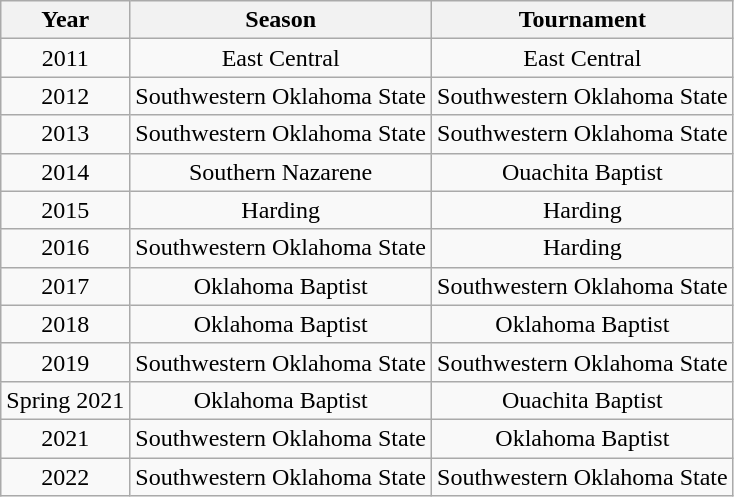<table class="wikitable" style=text-align:center>
<tr>
<th>Year</th>
<th>Season</th>
<th>Tournament</th>
</tr>
<tr>
<td>2011</td>
<td>East Central</td>
<td>East Central</td>
</tr>
<tr>
<td>2012</td>
<td>Southwestern Oklahoma State</td>
<td>Southwestern Oklahoma State</td>
</tr>
<tr>
<td>2013</td>
<td>Southwestern Oklahoma State</td>
<td>Southwestern Oklahoma State</td>
</tr>
<tr>
<td>2014</td>
<td>Southern Nazarene</td>
<td>Ouachita Baptist</td>
</tr>
<tr>
<td>2015</td>
<td>Harding</td>
<td>Harding</td>
</tr>
<tr>
<td>2016</td>
<td>Southwestern Oklahoma State</td>
<td>Harding</td>
</tr>
<tr>
<td>2017</td>
<td>Oklahoma Baptist</td>
<td>Southwestern Oklahoma State</td>
</tr>
<tr>
<td>2018</td>
<td>Oklahoma Baptist</td>
<td>Oklahoma Baptist</td>
</tr>
<tr>
<td>2019</td>
<td>Southwestern Oklahoma State</td>
<td>Southwestern Oklahoma State</td>
</tr>
<tr>
<td>Spring 2021</td>
<td>Oklahoma Baptist</td>
<td>Ouachita Baptist</td>
</tr>
<tr>
<td>2021</td>
<td>Southwestern Oklahoma State</td>
<td>Oklahoma Baptist</td>
</tr>
<tr>
<td>2022</td>
<td>Southwestern Oklahoma State</td>
<td>Southwestern Oklahoma State</td>
</tr>
</table>
